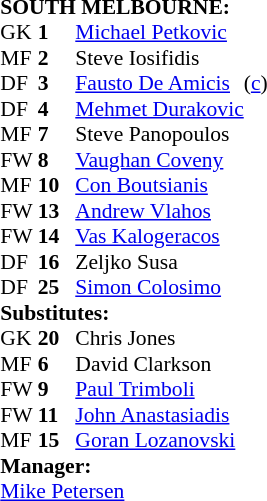<table style="font-size: 90%" cellspacing="0" cellpadding="0" align=center>
<tr>
<td colspan="4"><strong>SOUTH MELBOURNE:</strong></td>
</tr>
<tr>
<th width=25></th>
<th width=25></th>
</tr>
<tr>
<td>GK</td>
<td><strong>1</strong></td>
<td> <a href='#'>Michael Petkovic</a></td>
</tr>
<tr>
<td>MF</td>
<td><strong>2</strong></td>
<td> Steve Iosifidis</td>
<td></td>
<td></td>
<td></td>
<td></td>
<td></td>
<td></td>
</tr>
<tr>
<td>DF</td>
<td><strong>3</strong></td>
<td> <a href='#'>Fausto De Amicis</a></td>
<td>(<a href='#'>c</a>)</td>
<td></td>
<td></td>
<td></td>
</tr>
<tr>
<td>DF</td>
<td><strong>4</strong></td>
<td> <a href='#'>Mehmet Durakovic</a></td>
</tr>
<tr>
<td>MF</td>
<td><strong>7</strong></td>
<td> Steve Panopoulos</td>
</tr>
<tr>
<td>FW</td>
<td><strong>8</strong></td>
<td> <a href='#'>Vaughan Coveny</a></td>
</tr>
<tr>
<td>MF</td>
<td><strong>10</strong></td>
<td> <a href='#'>Con Boutsianis</a></td>
</tr>
<tr>
<td>FW</td>
<td><strong>13</strong></td>
<td> <a href='#'>Andrew Vlahos</a></td>
</tr>
<tr>
<td>FW</td>
<td><strong>14</strong></td>
<td> <a href='#'>Vas Kalogeracos</a></td>
<td></td>
<td></td>
<td></td>
</tr>
<tr>
<td>DF</td>
<td><strong>16</strong></td>
<td> Zeljko Susa</td>
<td></td>
<td></td>
<td></td>
</tr>
<tr>
<td>DF</td>
<td><strong>25</strong></td>
<td> <a href='#'>Simon Colosimo</a></td>
</tr>
<tr>
<td colspan=3><strong>Substitutes:</strong></td>
</tr>
<tr>
<td>GK</td>
<td><strong>20</strong></td>
<td> Chris Jones</td>
</tr>
<tr>
<td>MF</td>
<td><strong>6</strong></td>
<td> David Clarkson</td>
</tr>
<tr>
<td>FW</td>
<td><strong>9</strong></td>
<td> <a href='#'>Paul Trimboli</a></td>
<td></td>
<td></td>
<td></td>
</tr>
<tr>
<td>FW</td>
<td><strong>11</strong></td>
<td> <a href='#'>John Anastasiadis</a></td>
<td></td>
<td></td>
<td></td>
</tr>
<tr>
<td>MF</td>
<td><strong>15</strong></td>
<td> <a href='#'>Goran Lozanovski</a></td>
<td></td>
<td></td>
<td></td>
</tr>
<tr>
<td colspan=3><strong>Manager:</strong></td>
</tr>
<tr>
<td colspan=4> <a href='#'>Mike Petersen</a></td>
</tr>
</table>
